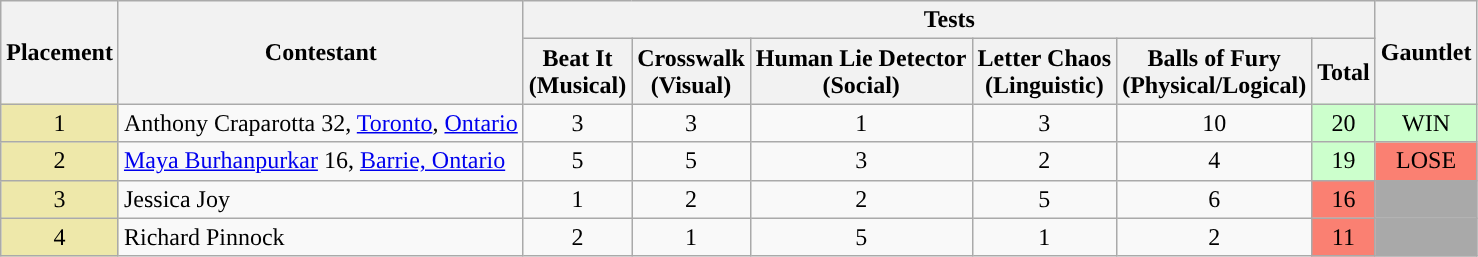<table class="wikitable" style="text-align:center;">
<tr>
<th rowspan="2">Placement</th>
<th rowspan="2">Contestant</th>
<th colspan="6">Tests</th>
<th rowspan="2">Gauntlet</th>
</tr>
<tr>
<th>Beat It<br>(Musical)</th>
<th>Crosswalk<br>(Visual)</th>
<th>Human Lie Detector<br>(Social)</th>
<th>Letter Chaos<br>(Linguistic)</th>
<th>Balls of Fury<br>(Physical/Logical)</th>
<th>Total</th>
</tr>
<tr>
<td bgcolor="palegoldenrod">1</td>
<td align="left">Anthony Craparotta 32, <a href='#'>Toronto</a>, <a href='#'>Ontario</a></td>
<td>3</td>
<td>3</td>
<td>1</td>
<td>3</td>
<td>10</td>
<td bgcolor="#cfc">20</td>
<td bgcolor="#cfc">WIN</td>
</tr>
<tr>
<td bgcolor="palegoldenrod">2</td>
<td align="left"><a href='#'>Maya Burhanpurkar</a> 16, <a href='#'>Barrie, Ontario</a></td>
<td>5</td>
<td>5</td>
<td>3</td>
<td>2</td>
<td>4</td>
<td bgcolor="#cfc">19</td>
<td bgcolor="salmon">LOSE</td>
</tr>
<tr>
<td bgcolor="palegoldenrod">3</td>
<td align="left">Jessica Joy</td>
<td>1</td>
<td>2</td>
<td>2</td>
<td>5</td>
<td>6</td>
<td align="center" bgcolor="salmon">16</td>
<td bgcolor=darkgrey></td>
</tr>
<tr>
<td bgcolor="palegoldenrod">4</td>
<td align="left">Richard Pinnock</td>
<td>2</td>
<td>1</td>
<td>5</td>
<td>1</td>
<td>2</td>
<td align="center" bgcolor="salmon">11</td>
<td bgcolor=darkgrey></td>
</tr>
</table>
